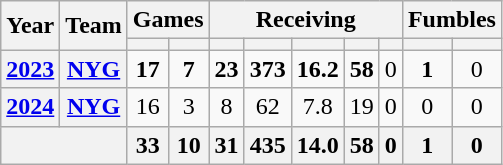<table class="wikitable" style="text-align:center;">
<tr>
<th rowspan="2">Year</th>
<th rowspan="2">Team</th>
<th colspan="2">Games</th>
<th colspan="5">Receiving</th>
<th colspan="2">Fumbles</th>
</tr>
<tr>
<th></th>
<th></th>
<th></th>
<th></th>
<th></th>
<th></th>
<th></th>
<th></th>
<th></th>
</tr>
<tr>
<th><a href='#'>2023</a></th>
<th><a href='#'>NYG</a></th>
<td><strong>17</strong></td>
<td><strong>7</strong></td>
<td><strong>23</strong></td>
<td><strong>373</strong></td>
<td><strong>16.2</strong></td>
<td><strong>58</strong></td>
<td>0</td>
<td><strong>1</strong></td>
<td>0</td>
</tr>
<tr>
<th><a href='#'>2024</a></th>
<th><a href='#'>NYG</a></th>
<td>16</td>
<td>3</td>
<td>8</td>
<td>62</td>
<td>7.8</td>
<td>19</td>
<td>0</td>
<td>0</td>
<td>0</td>
</tr>
<tr>
<th colspan="2"></th>
<th>33</th>
<th>10</th>
<th>31</th>
<th>435</th>
<th>14.0</th>
<th>58</th>
<th>0</th>
<th>1</th>
<th>0</th>
</tr>
</table>
